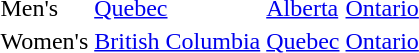<table>
<tr>
<td>Men's</td>
<td> <a href='#'>Quebec</a></td>
<td> <a href='#'>Alberta</a></td>
<td> <a href='#'>Ontario</a></td>
</tr>
<tr>
<td>Women's</td>
<td> <a href='#'>British Columbia</a></td>
<td> <a href='#'>Quebec</a></td>
<td> <a href='#'>Ontario</a></td>
</tr>
</table>
